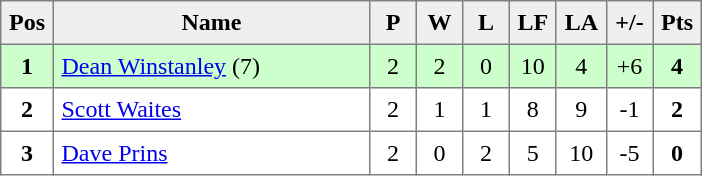<table style=border-collapse:collapse border=1 cellspacing=0 cellpadding=5>
<tr align=center bgcolor=#efefef>
<th width=20>Pos</th>
<th width=200>Name</th>
<th width=20>P</th>
<th width=20>W</th>
<th width=20>L</th>
<th width=20>LF</th>
<th width=20>LA</th>
<th width=20>+/-</th>
<th width=20>Pts</th>
</tr>
<tr align=center style="background: #ccffcc;">
<td><strong>1</strong></td>
<td align="left"> <a href='#'>Dean Winstanley</a> (7)</td>
<td>2</td>
<td>2</td>
<td>0</td>
<td>10</td>
<td>4</td>
<td>+6</td>
<td><strong>4</strong></td>
</tr>
<tr align=center>
<td><strong>2</strong></td>
<td align="left"> <a href='#'>Scott Waites</a></td>
<td>2</td>
<td>1</td>
<td>1</td>
<td>8</td>
<td>9</td>
<td>-1</td>
<td><strong>2</strong></td>
</tr>
<tr align=center>
<td><strong>3</strong></td>
<td align="left"> <a href='#'>Dave Prins</a></td>
<td>2</td>
<td>0</td>
<td>2</td>
<td>5</td>
<td>10</td>
<td>-5</td>
<td><strong>0</strong></td>
</tr>
</table>
